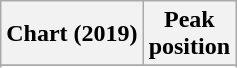<table class="wikitable sortable plainrowheaders" style="text-align:center">
<tr>
<th scope="col">Chart (2019)</th>
<th scope="col">Peak<br>position</th>
</tr>
<tr>
</tr>
<tr>
</tr>
<tr>
</tr>
</table>
